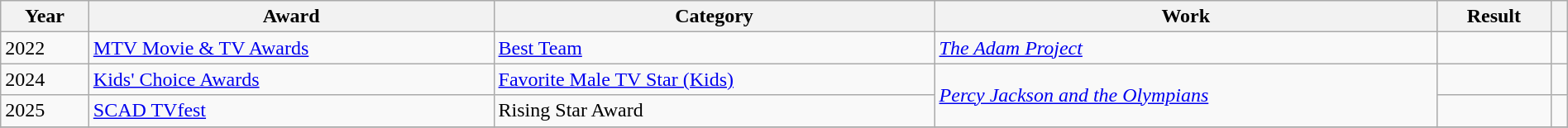<table class="wikitable sortable plainrowheaders" style="width: 100%;">
<tr>
<th scope="col">Year</th>
<th scope="col">Award</th>
<th scope="col">Category</th>
<th scope="col">Work</th>
<th scope="col">Result</th>
<th scope="col" class="unsortable"></th>
</tr>
<tr>
<td>2022</td>
<td><a href='#'>MTV Movie & TV Awards</a></td>
<td><a href='#'>Best Team</a></td>
<td><em><a href='#'>The Adam Project</a></em></td>
<td></td>
<td style="text-align:center;"></td>
</tr>
<tr>
<td>2024</td>
<td><a href='#'>Kids' Choice Awards</a></td>
<td><a href='#'>Favorite Male TV Star (Kids)</a></td>
<td rowspan="2"><em><a href='#'>Percy Jackson and the Olympians</a></em></td>
<td></td>
<td style="text-align:center;"></td>
</tr>
<tr>
<td>2025</td>
<td><a href='#'>SCAD TVfest</a></td>
<td>Rising Star Award</td>
<td></td>
<td style="text-align:center;"></td>
</tr>
<tr>
</tr>
</table>
